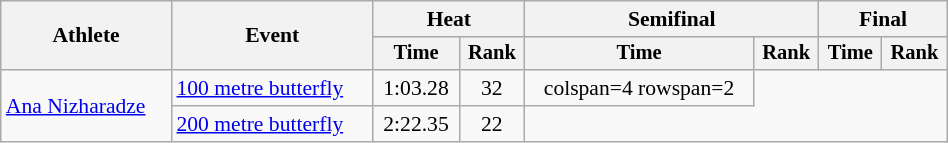<table class="wikitable" style="text-align:center; font-size:90%; width:50%;">
<tr>
<th rowspan="2">Athlete</th>
<th rowspan="2">Event</th>
<th colspan="2">Heat</th>
<th colspan="2">Semifinal</th>
<th colspan="2">Final</th>
</tr>
<tr style="font-size:95%">
<th>Time</th>
<th>Rank</th>
<th>Time</th>
<th>Rank</th>
<th>Time</th>
<th>Rank</th>
</tr>
<tr align=center>
<td align=left rowspan="2"><a href='#'>Ana Nizharadze</a></td>
<td align=left><a href='#'>100 metre butterfly</a></td>
<td>1:03.28</td>
<td>32</td>
<td>colspan=4  rowspan=2 </td>
</tr>
<tr align=center>
<td align=left><a href='#'>200 metre butterfly</a></td>
<td>2:22.35</td>
<td>22</td>
</tr>
</table>
